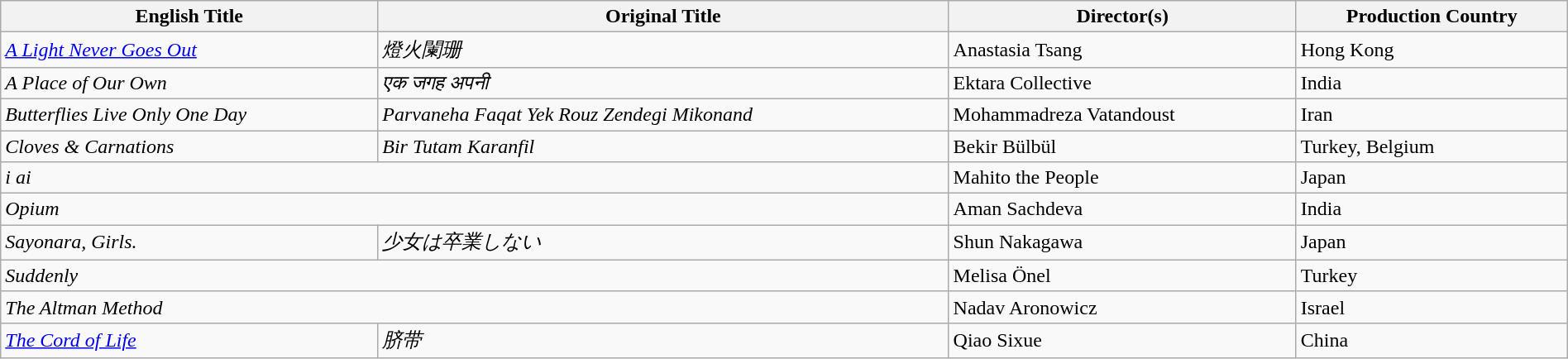<table class="sortable wikitable" style="width:100%; margin-bottom:4px">
<tr>
<th>English Title</th>
<th>Original Title</th>
<th>Director(s)</th>
<th>Production Country</th>
</tr>
<tr>
<td><em><a href='#'>A Light Never Goes Out</a></em></td>
<td><em>燈火闌珊</em></td>
<td>Anastasia Tsang</td>
<td>Hong Kong</td>
</tr>
<tr>
<td><em>A Place of Our Own</em></td>
<td><em>एक जगह अपनी</em></td>
<td>Ektara Collective</td>
<td>India</td>
</tr>
<tr>
<td><em>Butterflies Live Only One Day</em></td>
<td><em>Parvaneha Faqat Yek Rouz Zendegi Mikonand</em></td>
<td>Mohammadreza Vatandoust</td>
<td>Iran</td>
</tr>
<tr>
<td><em>Cloves & Carnations</em></td>
<td><em>Bir Tutam Karanfil</em></td>
<td>Bekir Bülbül</td>
<td>Turkey, Belgium</td>
</tr>
<tr>
<td colspan="2"><em>i ai</em></td>
<td>Mahito the People</td>
<td>Japan</td>
</tr>
<tr>
<td colspan="2"><em>Opium</em></td>
<td>Aman Sachdeva</td>
<td>India</td>
</tr>
<tr>
<td><em>Sayonara, Girls.</em></td>
<td><em>少女は卒業しない</em></td>
<td>Shun Nakagawa</td>
<td>Japan</td>
</tr>
<tr>
<td colspan="2"><em>Suddenly</em></td>
<td>Melisa Önel</td>
<td>Turkey</td>
</tr>
<tr>
<td colspan="2"><em>The Altman Method</em></td>
<td>Nadav Aronowicz</td>
<td>Israel</td>
</tr>
<tr>
<td><a href='#'><em>The Cord of Life</em></a></td>
<td><em>脐带</em></td>
<td>Qiao Sixue</td>
<td>China</td>
</tr>
</table>
